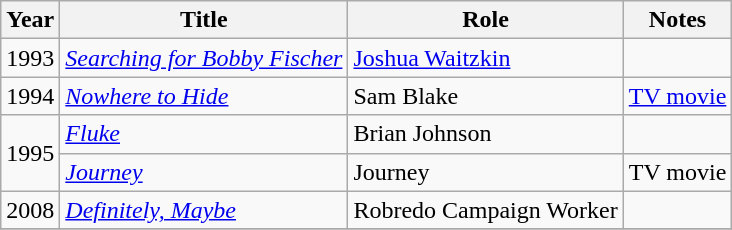<table class="wikitable sortable">
<tr>
<th>Year</th>
<th>Title</th>
<th>Role</th>
<th class="unsortable">Notes</th>
</tr>
<tr>
<td>1993</td>
<td><em><a href='#'>Searching for Bobby Fischer</a></em></td>
<td><a href='#'>Joshua Waitzkin</a></td>
<td></td>
</tr>
<tr>
<td>1994</td>
<td><em><a href='#'>Nowhere to Hide</a></em></td>
<td>Sam Blake</td>
<td><a href='#'>TV movie</a></td>
</tr>
<tr>
<td rowspan="2">1995</td>
<td><em><a href='#'>Fluke</a></em></td>
<td>Brian Johnson</td>
<td></td>
</tr>
<tr>
<td><em><a href='#'>Journey</a></em></td>
<td>Journey</td>
<td>TV movie</td>
</tr>
<tr>
<td>2008</td>
<td><em><a href='#'>Definitely, Maybe</a></em></td>
<td>Robredo Campaign Worker</td>
<td></td>
</tr>
<tr>
</tr>
</table>
